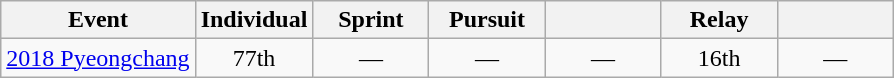<table class="wikitable" style="text-align: center;">
<tr ">
<th>Event</th>
<th style="width:70px;">Individual</th>
<th style="width:70px;">Sprint</th>
<th style="width:70px;">Pursuit</th>
<th style="width:70px;"></th>
<th style="width:70px;">Relay</th>
<th style="width:70px;"></th>
</tr>
<tr>
<td align=left> <a href='#'>2018 Pyeongchang</a></td>
<td>77th</td>
<td>—</td>
<td>—</td>
<td>—</td>
<td>16th</td>
<td>—</td>
</tr>
</table>
